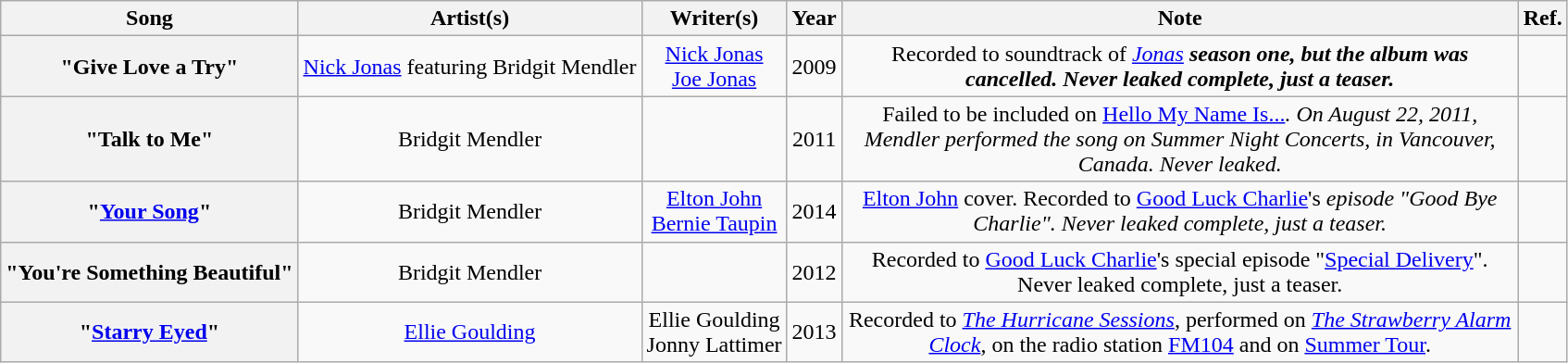<table class="wikitable sortable plainrowheaders" style="text-align:center;">
<tr>
<th scope="col">Song</th>
<th scope="col">Artist(s)</th>
<th scope="col" class="unsortable">Writer(s)</th>
<th scope="col">Year</th>
<th scope="col" style="width:30em;">Note</th>
<th scope="col">Ref.</th>
</tr>
<tr>
<th scope="row">"Give Love a Try"</th>
<td><a href='#'>Nick Jonas</a> featuring Bridgit Mendler</td>
<td><a href='#'>Nick Jonas</a><br><a href='#'>Joe Jonas</a></td>
<td>2009</td>
<td>Recorded to soundtrack of <em><a href='#'>Jonas</a><strong> season one, but the album was cancelled. Never leaked complete, just a teaser.</td>
<td></td>
</tr>
<tr>
<th scope="row">"Talk to Me"</th>
<td>Bridgit Mendler</td>
<td></td>
<td>2011</td>
<td>Failed to be included on </em><a href='#'>Hello My Name Is...</a><em>. On August 22, 2011, Mendler performed the song on Summer Night Concerts, in Vancouver, Canada. Never leaked.</td>
<td></td>
</tr>
<tr>
<th scope="row">"<a href='#'>Your Song</a>"</th>
<td>Bridgit Mendler</td>
<td><a href='#'>Elton John</a><br><a href='#'>Bernie Taupin</a></td>
<td>2014</td>
<td><a href='#'>Elton John</a> cover. Recorded to </em><a href='#'>Good Luck Charlie</a>'s<em> episode "Good Bye Charlie". Never leaked complete, just a teaser.</td>
<td></td>
</tr>
<tr>
<th scope="row">"You're Something Beautiful"</th>
<td>Bridgit Mendler</td>
<td></td>
<td>2012</td>
<td>Recorded to </em><a href='#'>Good Luck Charlie</a>'s</strong> special episode "<a href='#'>Special Delivery</a>". Never leaked complete, just a teaser.</td>
<td></td>
</tr>
<tr>
<th scope="row">"<a href='#'>Starry Eyed</a>"</th>
<td><a href='#'>Ellie Goulding</a></td>
<td>Ellie Goulding<br>Jonny Lattimer</td>
<td>2013</td>
<td>Recorded to <em><a href='#'>The Hurricane Sessions</a></em>, performed on <em><a href='#'>The Strawberry Alarm Clock</a></em>, on the radio station <a href='#'>FM104</a> and on <a href='#'>Summer Tour</a>.</td>
<td></td>
</tr>
</table>
